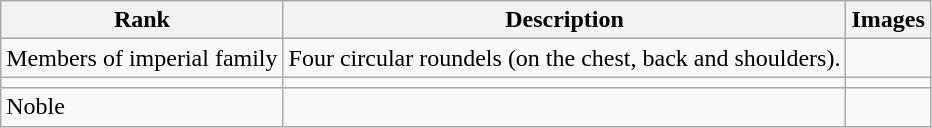<table class="wikitable">
<tr>
<th>Rank</th>
<th>Description</th>
<th>Images</th>
</tr>
<tr>
<td>Members of imperial family</td>
<td>Four circular roundels (on the chest, back and shoulders).</td>
<td></td>
</tr>
<tr>
<td></td>
<td></td>
<td></td>
</tr>
<tr>
<td>Noble</td>
<td></td>
<td></td>
</tr>
</table>
